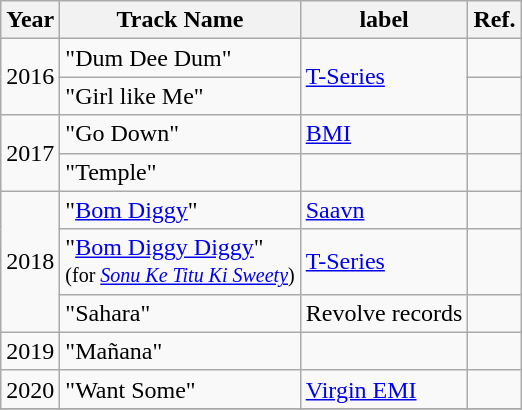<table class="wikitable plainrowheaders">
<tr>
<th scope="col">Year</th>
<th scope="col">Track Name</th>
<th scope="col">label</th>
<th scope="col">Ref.</th>
</tr>
<tr>
<td rowspan="2">2016</td>
<td>"Dum Dee Dum"</td>
<td rowspan="2"><a href='#'>T-Series</a></td>
<td></td>
</tr>
<tr>
<td>"Girl like Me"</td>
<td></td>
</tr>
<tr>
<td rowspan="2">2017</td>
<td>"Go Down"</td>
<td><a href='#'>BMI</a></td>
<td></td>
</tr>
<tr>
<td>"Temple"</td>
<td></td>
<td></td>
</tr>
<tr>
<td rowspan="3">2018</td>
<td>"<a href='#'>Bom Diggy</a>"</td>
<td><a href='#'>Saavn</a></td>
<td></td>
</tr>
<tr>
<td>"<a href='#'>Bom Diggy Diggy</a>" <br><small>(for <em><a href='#'>Sonu Ke Titu Ki Sweety</a></em>)</small></td>
<td><a href='#'>T-Series</a></td>
<td></td>
</tr>
<tr>
<td>"Sahara"</td>
<td>Revolve records</td>
<td></td>
</tr>
<tr>
<td>2019</td>
<td>"Mañana"</td>
<td></td>
<td></td>
</tr>
<tr>
<td>2020</td>
<td>"Want Some"</td>
<td><a href='#'>Virgin EMI</a></td>
<td></td>
</tr>
<tr>
</tr>
</table>
